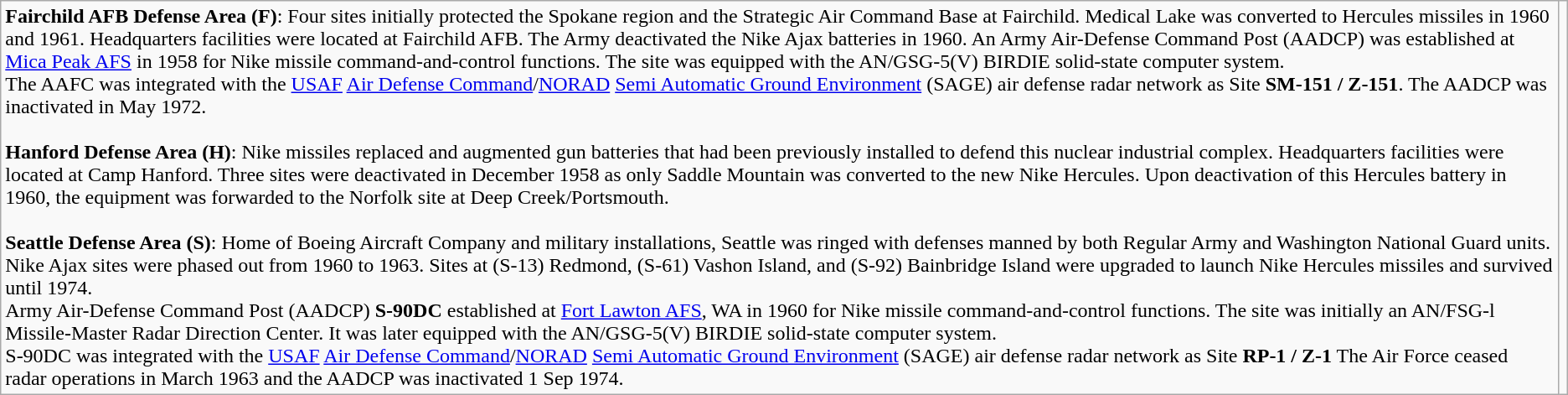<table class="wikitable borderless">
<tr valign="top">
<td><strong>Fairchild AFB Defense Area (F)</strong>: Four sites initially protected the Spokane region and the Strategic Air Command Base at Fairchild. Medical Lake was converted to Hercules missiles in 1960 and 1961. Headquarters facilities were located at Fairchild AFB. The Army deactivated the Nike Ajax batteries in 1960. An Army Air-Defense Command Post (AADCP) was established at <a href='#'>Mica Peak AFS</a> in 1958 for Nike missile command-and-control functions. The site was equipped with the AN/GSG-5(V) BIRDIE solid-state computer system.<br>The AAFC was integrated with the <a href='#'>USAF</a> <a href='#'>Air Defense Command</a>/<a href='#'>NORAD</a> <a href='#'>Semi Automatic Ground Environment</a> (SAGE) air defense radar network as Site <strong>SM-151 / Z-151</strong>. The AADCP was inactivated in May 1972.<br><br><strong>Hanford Defense Area (H)</strong>: Nike missiles replaced and augmented gun batteries that had been previously installed
to defend this nuclear industrial complex. Headquarters facilities were located at Camp Hanford. Three sites were deactivated in December 1958 as only Saddle Mountain was converted to the new Nike Hercules. Upon deactivation of this Hercules battery in 1960, the equipment was forwarded to the Norfolk site at Deep Creek/Portsmouth.<br><br><strong>Seattle Defense Area (S)</strong>: Home of Boeing Aircraft Company and military installations, Seattle was ringed
with defenses manned by both Regular Army and Washington National Guard units. Nike Ajax sites were phased out from 1960 to 1963. Sites at (S-13) Redmond, (S-61) Vashon Island, and (S-92) Bainbridge Island were upgraded to launch Nike Hercules missiles and survived until 1974.<br>Army Air-Defense Command Post (AADCP) <strong>S-90DC</strong> established at <a href='#'>Fort Lawton AFS</a>, WA in 1960 for Nike missile command-and-control functions. The site was initially an AN/FSG-l Missile-Master Radar Direction Center. It was later equipped with the AN/GSG-5(V) BIRDIE solid-state computer system.<br>S-90DC was integrated with the <a href='#'>USAF</a> <a href='#'>Air Defense Command</a>/<a href='#'>NORAD</a> <a href='#'>Semi Automatic Ground Environment</a> (SAGE) air defense radar network as Site <strong>RP-1 / Z-1</strong> The Air Force ceased radar operations in March 1963 and the AADCP was inactivated 1 Sep 1974.</td>
<td><br><br></td>
</tr>
</table>
